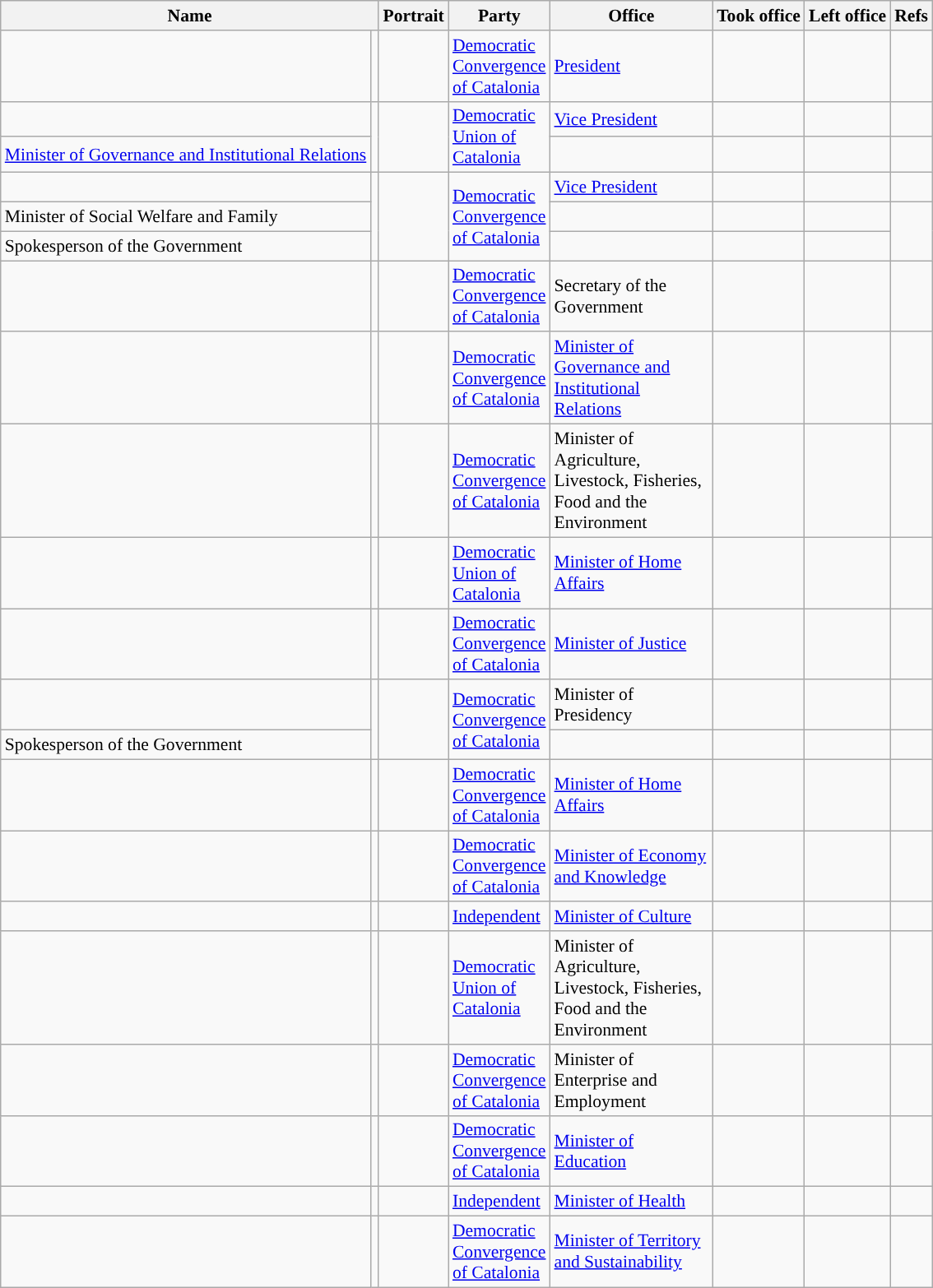<table class="wikitable plainrowheaders sortable" style="font-size:90%; text-align:left;">
<tr>
<th scope=col colspan="2">Name</th>
<th scope=col class=unsortable>Portrait</th>
<th scope=col width=75px>Party</th>
<th scope=col width=125px>Office</th>
<th scope=col>Took office</th>
<th scope=col>Left office</th>
<th scope=col width=25px class=unsortable>Refs</th>
</tr>
<tr>
<td !align="center" style="background:"></td>
<td></td>
<td align=center></td>
<td><a href='#'>Democratic Convergence of Catalonia</a></td>
<td><a href='#'>President</a></td>
<td align=center></td>
<td align=center></td>
<td align=center></td>
</tr>
<tr>
<td !align="center" style="background:"></td>
<td rowspan=2></td>
<td align=center rowspan=2></td>
<td rowspan=2><a href='#'>Democratic Union of Catalonia</a></td>
<td><a href='#'>Vice President</a></td>
<td align=center></td>
<td align=center></td>
<td align=center></td>
</tr>
<tr>
<td><a href='#'>Minister of Governance and Institutional Relations</a></td>
<td align=center></td>
<td align=center></td>
<td align=center></td>
</tr>
<tr>
<td !align="center" style="background:"></td>
<td rowspan=3></td>
<td align=center rowspan=3></td>
<td rowspan=3><a href='#'>Democratic Convergence of Catalonia</a></td>
<td><a href='#'>Vice President</a></td>
<td align=center></td>
<td align=center></td>
<td align=center></td>
</tr>
<tr>
<td>Minister of Social Welfare and Family</td>
<td align=center></td>
<td align=center></td>
<td align=center></td>
</tr>
<tr>
<td>Spokesperson of the Government</td>
<td align=center></td>
<td align=center></td>
<td align=center></td>
</tr>
<tr>
<td !align="center" style="background:"></td>
<td></td>
<td align=center></td>
<td><a href='#'>Democratic Convergence of Catalonia</a></td>
<td>Secretary of the Government</td>
<td align=center></td>
<td align=center></td>
<td align=center></td>
</tr>
<tr>
<td !align="center" style="background:"></td>
<td></td>
<td align=center></td>
<td><a href='#'>Democratic Convergence of Catalonia</a></td>
<td><a href='#'>Minister of Governance and Institutional Relations</a></td>
<td align=center></td>
<td align=center></td>
<td align=center></td>
</tr>
<tr>
<td !align="center" style="background:"></td>
<td></td>
<td align=center></td>
<td><a href='#'>Democratic Convergence of Catalonia</a></td>
<td>Minister of Agriculture, Livestock, Fisheries, Food and the Environment</td>
<td align=center></td>
<td align=center></td>
<td align=center></td>
</tr>
<tr>
<td !align="center" style="background:"></td>
<td></td>
<td align=center></td>
<td><a href='#'>Democratic Union of Catalonia</a></td>
<td><a href='#'>Minister of Home Affairs</a></td>
<td align=center></td>
<td align=center></td>
<td align=center></td>
</tr>
<tr>
<td !align="center" style="background:"></td>
<td></td>
<td align=center></td>
<td><a href='#'>Democratic Convergence of Catalonia</a></td>
<td><a href='#'>Minister of Justice</a></td>
<td align=center></td>
<td align=center></td>
<td align=center></td>
</tr>
<tr>
<td !align="center" style="background:"></td>
<td rowspan=2></td>
<td align=center rowspan=2></td>
<td rowspan=2><a href='#'>Democratic Convergence of Catalonia</a></td>
<td>Minister of Presidency</td>
<td align=center></td>
<td align=center></td>
<td align=center></td>
</tr>
<tr>
<td>Spokesperson of the Government</td>
<td align=center></td>
<td align=center></td>
<td align=center></td>
</tr>
<tr>
<td !align="center" style="background:"></td>
<td></td>
<td align=center></td>
<td><a href='#'>Democratic Convergence of Catalonia</a></td>
<td><a href='#'>Minister of Home Affairs</a></td>
<td align=center></td>
<td align=center></td>
<td align=center></td>
</tr>
<tr>
<td !align="center" style="background:"></td>
<td></td>
<td align=center></td>
<td><a href='#'>Democratic Convergence of Catalonia</a></td>
<td><a href='#'>Minister of Economy and Knowledge</a></td>
<td align=center></td>
<td align=center></td>
<td align=center></td>
</tr>
<tr>
<td !align="center" style="background:"></td>
<td></td>
<td align=center></td>
<td><a href='#'>Independent</a></td>
<td><a href='#'>Minister of Culture</a></td>
<td align=center></td>
<td align=center></td>
<td align=center></td>
</tr>
<tr>
<td !align="center" style="background:"></td>
<td></td>
<td align=center></td>
<td><a href='#'>Democratic Union of Catalonia</a></td>
<td>Minister of Agriculture, Livestock, Fisheries, Food and the Environment</td>
<td align=center></td>
<td align=center></td>
<td align=center></td>
</tr>
<tr>
<td !align="center" style="background:"></td>
<td></td>
<td align=center></td>
<td><a href='#'>Democratic Convergence of Catalonia</a></td>
<td>Minister of Enterprise and Employment</td>
<td align=center></td>
<td align=center></td>
<td align=center></td>
</tr>
<tr>
<td !align="center" style="background:"></td>
<td></td>
<td align=center></td>
<td><a href='#'>Democratic Convergence of Catalonia</a></td>
<td><a href='#'>Minister of Education</a></td>
<td align=center></td>
<td align=center></td>
<td align=center></td>
</tr>
<tr>
<td !align="center" style="background:"></td>
<td></td>
<td align=center></td>
<td><a href='#'>Independent</a></td>
<td><a href='#'>Minister of Health</a></td>
<td align=center></td>
<td align=center></td>
<td align=center></td>
</tr>
<tr>
<td !align="center" style="background:"></td>
<td></td>
<td align=center></td>
<td><a href='#'>Democratic Convergence of Catalonia</a></td>
<td><a href='#'>Minister of Territory and Sustainability</a></td>
<td align=center></td>
<td align=center></td>
<td align=center></td>
</tr>
</table>
